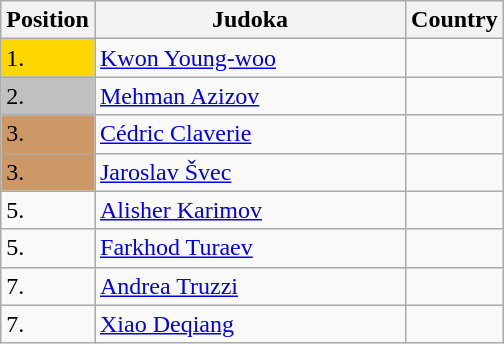<table class=wikitable>
<tr>
<th width=10>Position</th>
<th width=200>Judoka</th>
<th width=10>Country</th>
</tr>
<tr>
<td bgcolor=gold>1.</td>
<td><a href='#'>Kwon Young-woo</a></td>
<td></td>
</tr>
<tr>
<td bgcolor="silver">2.</td>
<td><a href='#'>Mehman Azizov</a></td>
<td></td>
</tr>
<tr>
<td bgcolor="CC9966">3.</td>
<td><a href='#'>Cédric Claverie</a></td>
<td></td>
</tr>
<tr>
<td bgcolor="CC9966">3.</td>
<td><a href='#'>Jaroslav Švec</a></td>
<td></td>
</tr>
<tr>
<td>5.</td>
<td><a href='#'>Alisher Karimov</a></td>
<td></td>
</tr>
<tr>
<td>5.</td>
<td><a href='#'>Farkhod Turaev</a></td>
<td></td>
</tr>
<tr>
<td>7.</td>
<td><a href='#'>Andrea Truzzi</a></td>
<td></td>
</tr>
<tr>
<td>7.</td>
<td><a href='#'>Xiao Deqiang</a></td>
<td></td>
</tr>
</table>
